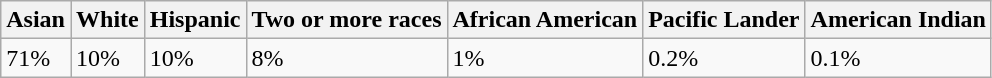<table class="wikitable">
<tr>
<th>Asian</th>
<th>White</th>
<th>Hispanic</th>
<th>Two or more races</th>
<th>African American</th>
<th>Pacific Lander</th>
<th>American Indian</th>
</tr>
<tr>
<td>71%</td>
<td>10%</td>
<td>10%</td>
<td>8%</td>
<td>1%</td>
<td>0.2%</td>
<td>0.1%</td>
</tr>
</table>
